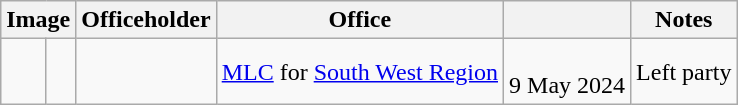<table class="wikitable" style="text-align:center" "width:100%">
<tr>
<th colspan=2>Image</th>
<th>Officeholder</th>
<th>Office</th>
<th></th>
<th>Notes</th>
</tr>
<tr>
<td> </td>
<td></td>
<td><br></td>
<td><a href='#'>MLC</a> for <a href='#'>South West Region</a></td>
<td><br>9 May 2024</td>
<td>Left party</td>
</tr>
</table>
